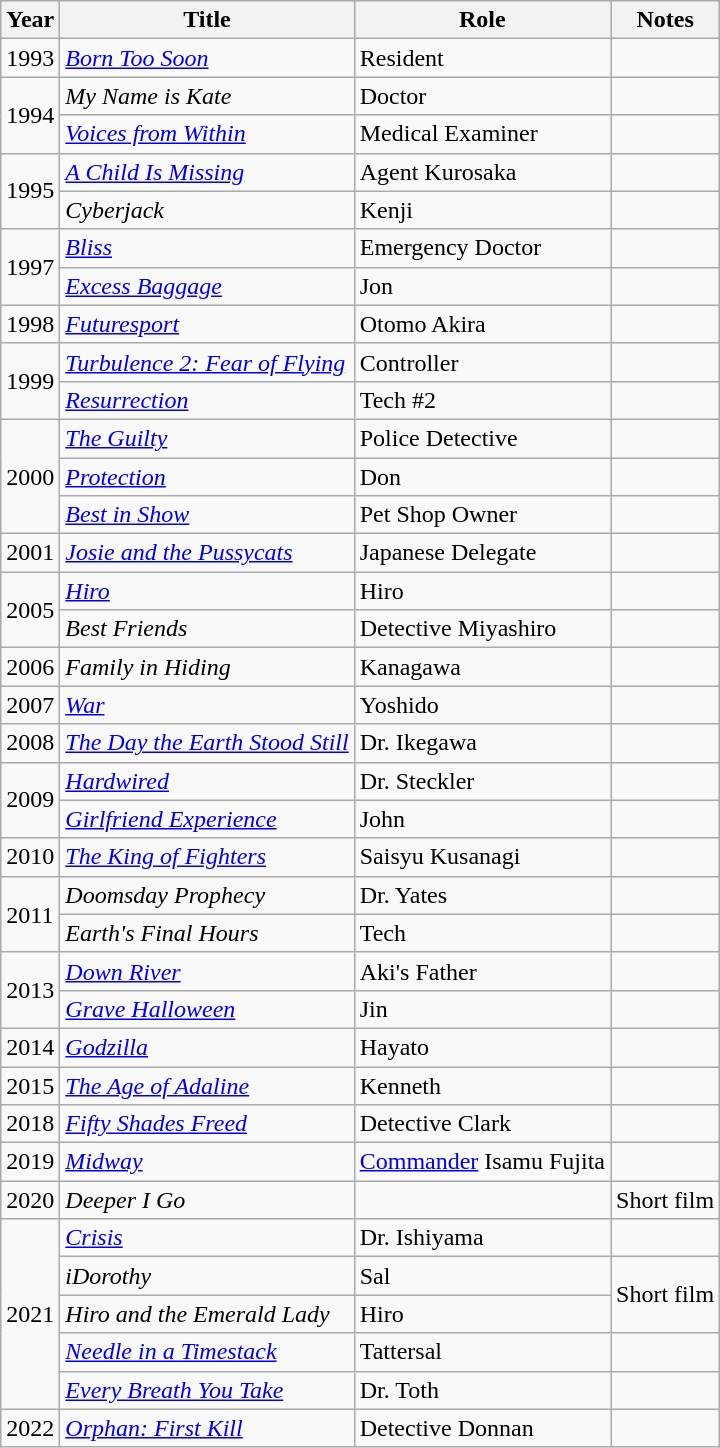<table class="wikitable sortable">
<tr>
<th>Year</th>
<th>Title</th>
<th>Role</th>
<th class="unsortable">Notes</th>
</tr>
<tr>
<td>1993</td>
<td><em><a href='#'>Born Too Soon</a></em></td>
<td>Resident</td>
<td></td>
</tr>
<tr>
<td rowspan="2">1994</td>
<td><em>My Name is Kate</em></td>
<td>Doctor</td>
<td></td>
</tr>
<tr>
<td><em><a href='#'>Voices from Within</a></em></td>
<td>Medical Examiner</td>
<td></td>
</tr>
<tr>
<td rowspan="2">1995</td>
<td data-sort-value="Child Is Missing, A"><em><a href='#'>A Child Is Missing</a></em></td>
<td>Agent Kurosaka</td>
<td></td>
</tr>
<tr>
<td><em>Cyberjack</em></td>
<td>Kenji</td>
<td></td>
</tr>
<tr>
<td rowspan="2">1997</td>
<td><em><a href='#'>Bliss</a></em></td>
<td>Emergency Doctor</td>
<td></td>
</tr>
<tr>
<td><em><a href='#'>Excess Baggage</a></em></td>
<td>Jon</td>
<td></td>
</tr>
<tr>
<td>1998</td>
<td><em><a href='#'>Futuresport</a></em></td>
<td>Otomo Akira</td>
<td></td>
</tr>
<tr>
<td rowspan="2">1999</td>
<td><em><a href='#'>Turbulence 2: Fear of Flying</a></em></td>
<td>Controller</td>
<td></td>
</tr>
<tr>
<td><em><a href='#'>Resurrection</a></em></td>
<td>Tech #2</td>
<td></td>
</tr>
<tr>
<td rowspan="3">2000</td>
<td data-sort-value="Guilty, The"><em><a href='#'>The Guilty</a></em></td>
<td>Police Detective</td>
<td></td>
</tr>
<tr>
<td><em><a href='#'>Protection</a></em></td>
<td>Don</td>
<td></td>
</tr>
<tr>
<td><em><a href='#'>Best in Show</a></em></td>
<td>Pet Shop Owner</td>
<td></td>
</tr>
<tr>
<td>2001</td>
<td><em><a href='#'>Josie and the Pussycats</a></em></td>
<td>Japanese Delegate</td>
<td></td>
</tr>
<tr>
<td rowspan="2">2005</td>
<td><em><a href='#'>Hiro</a></em></td>
<td>Hiro</td>
<td></td>
</tr>
<tr>
<td><em>Best Friends</em></td>
<td>Detective Miyashiro</td>
<td></td>
</tr>
<tr>
<td>2006</td>
<td><em>Family in Hiding</em></td>
<td>Kanagawa</td>
<td></td>
</tr>
<tr>
<td>2007</td>
<td><em><a href='#'>War</a></em></td>
<td>Yoshido</td>
<td></td>
</tr>
<tr>
<td>2008</td>
<td data-sort-value="Day the Earth Stood Still, The"><em><a href='#'>The Day the Earth Stood Still</a></em></td>
<td>Dr. Ikegawa</td>
<td></td>
</tr>
<tr>
<td rowspan="2">2009</td>
<td><em><a href='#'>Hardwired</a></em></td>
<td>Dr. Steckler</td>
<td></td>
</tr>
<tr>
<td><em><a href='#'>Girlfriend Experience</a></em></td>
<td>John</td>
<td></td>
</tr>
<tr>
<td>2010</td>
<td data-sort-value="King of Fighters, The"><em><a href='#'>The King of Fighters</a></em></td>
<td>Saisyu Kusanagi</td>
<td></td>
</tr>
<tr>
<td rowspan="2">2011</td>
<td><em>Doomsday Prophecy</em></td>
<td>Dr. Yates</td>
<td></td>
</tr>
<tr>
<td><em>Earth's Final Hours</em></td>
<td>Tech</td>
<td></td>
</tr>
<tr>
<td rowspan="2">2013</td>
<td><em><a href='#'>Down River</a></em></td>
<td>Aki's Father</td>
<td></td>
</tr>
<tr>
<td><em><a href='#'>Grave Halloween</a></em></td>
<td>Jin</td>
<td></td>
</tr>
<tr>
<td>2014</td>
<td><em><a href='#'>Godzilla</a></em></td>
<td>Hayato</td>
<td></td>
</tr>
<tr>
<td>2015</td>
<td data-sort-value="Age of Adaline, The"><em><a href='#'>The Age of Adaline</a></em></td>
<td>Kenneth</td>
<td></td>
</tr>
<tr>
<td>2018</td>
<td><em><a href='#'>Fifty Shades Freed</a></em></td>
<td>Detective Clark</td>
<td></td>
</tr>
<tr>
<td>2019</td>
<td><em><a href='#'>Midway</a></em></td>
<td><a href='#'>Commander</a> Isamu Fujita</td>
<td></td>
</tr>
<tr>
<td>2020</td>
<td><em>Deeper I Go</em></td>
<td></td>
<td>Short film</td>
</tr>
<tr>
<td rowspan="5">2021</td>
<td><em><a href='#'>Crisis</a></em></td>
<td>Dr. Ishiyama</td>
<td></td>
</tr>
<tr>
<td><em>iDorothy</em></td>
<td>Sal</td>
<td rowspan="2">Short film</td>
</tr>
<tr>
<td><em>Hiro and the Emerald Lady</em></td>
<td>Hiro</td>
</tr>
<tr>
<td><em><a href='#'>Needle in a Timestack</a></em></td>
<td>Tattersal</td>
<td></td>
</tr>
<tr>
<td><em><a href='#'>Every Breath You Take</a></em></td>
<td>Dr. Toth</td>
<td></td>
</tr>
<tr>
<td>2022</td>
<td><em><a href='#'>Orphan: First Kill</a></em></td>
<td>Detective Donnan</td>
<td></td>
</tr>
</table>
